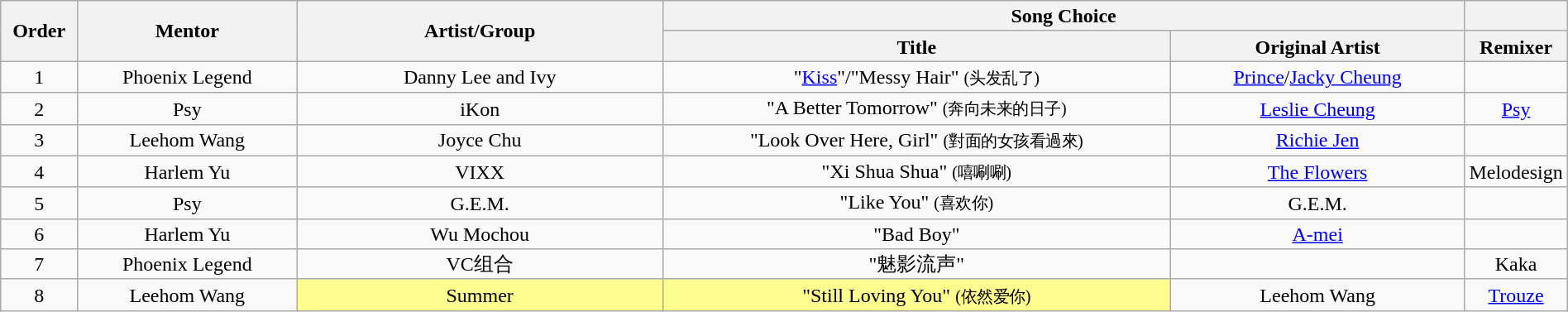<table class="wikitable" style="text-align:center; line-height:17px; font-size:100%; width:100%;">
<tr>
<th scope="col" rowspan="2" width="05%">Order</th>
<th scope="col" rowspan="2" width="15%">Mentor</th>
<th scope="col" rowspan="2" width="25%">Artist/Group</th>
<th scope="col" colspan="2">Song Choice</th>
<th></th>
</tr>
<tr>
<th scope="col" width="35%">Title</th>
<th scope="col" width="20%">Original Artist</th>
<th>Remixer</th>
</tr>
<tr>
<td scope="row">1</td>
<td scope="row">Phoenix Legend</td>
<td scope="row">Danny Lee and Ivy</td>
<td scope="row">"<a href='#'>Kiss</a>"/"Messy Hair" <small>(头发乱了)</small></td>
<td scope="row"><a href='#'>Prince</a>/<a href='#'>Jacky Cheung</a></td>
<td></td>
</tr>
<tr>
<td scope="row">2</td>
<td scope="row">Psy</td>
<td scope="row">iKon</td>
<td scope="row">"A Better Tomorrow" <small>(奔向未来的日子)</small></td>
<td scope="row"><a href='#'>Leslie Cheung</a></td>
<td><a href='#'>Psy</a></td>
</tr>
<tr>
<td scope="row">3</td>
<td scope="row">Leehom Wang</td>
<td scope="row">Joyce Chu</td>
<td scope="row">"Look Over Here, Girl" <small>(對面的女孩看過來)</small></td>
<td scope="row"><a href='#'>Richie Jen</a></td>
<td></td>
</tr>
<tr>
<td scope="row">4</td>
<td scope="row">Harlem Yu</td>
<td scope="row">VIXX</td>
<td scope="row">"Xi Shua Shua" <small>(嘻唰唰)</small></td>
<td scope="row"><a href='#'>The Flowers</a></td>
<td>Melodesign</td>
</tr>
<tr>
<td scope="row">5</td>
<td scope="row">Psy</td>
<td scope="row">G.E.M.</td>
<td scope="row">"Like You" <small>(喜欢你)</small></td>
<td scope="row">G.E.M.</td>
<td></td>
</tr>
<tr>
<td scope="row">6</td>
<td scope="row">Harlem Yu</td>
<td scope="row">Wu Mochou</td>
<td scope="row">"Bad Boy"</td>
<td scope="row"><a href='#'>A-mei</a></td>
<td></td>
</tr>
<tr>
<td scope="row">7</td>
<td scope="row">Phoenix Legend</td>
<td scope="row">VC组合</td>
<td scope="row">"魅影流声"</td>
<td scope="row"></td>
<td>Kaka</td>
</tr>
<tr>
<td scope="row">8</td>
<td scope="row">Leehom Wang</td>
<td style="background:#fdfc8f; scope:row">Summer</td>
<td style="background:#fdfc8f; scope:row">"Still Loving You" <small>(依然爱你)</small></td>
<td scope="row">Leehom Wang</td>
<td><a href='#'>Trouze</a></td>
</tr>
</table>
